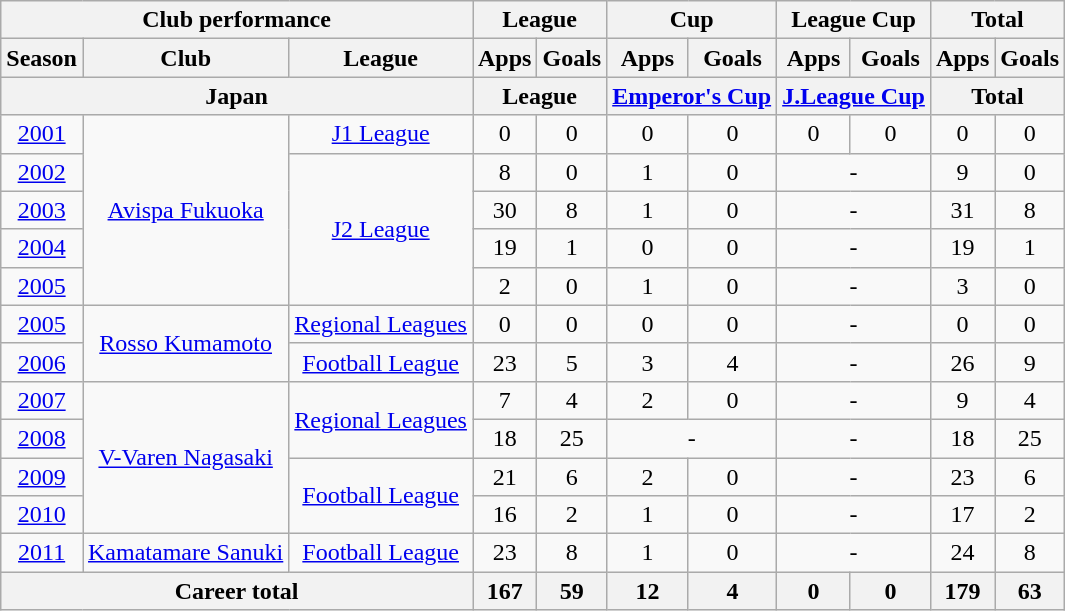<table class="wikitable" style="text-align:center">
<tr>
<th colspan=3>Club performance</th>
<th colspan=2>League</th>
<th colspan=2>Cup</th>
<th colspan=2>League Cup</th>
<th colspan=2>Total</th>
</tr>
<tr>
<th>Season</th>
<th>Club</th>
<th>League</th>
<th>Apps</th>
<th>Goals</th>
<th>Apps</th>
<th>Goals</th>
<th>Apps</th>
<th>Goals</th>
<th>Apps</th>
<th>Goals</th>
</tr>
<tr>
<th colspan=3>Japan</th>
<th colspan=2>League</th>
<th colspan=2><a href='#'>Emperor's Cup</a></th>
<th colspan=2><a href='#'>J.League Cup</a></th>
<th colspan=2>Total</th>
</tr>
<tr>
<td><a href='#'>2001</a></td>
<td rowspan="5"><a href='#'>Avispa Fukuoka</a></td>
<td><a href='#'>J1 League</a></td>
<td>0</td>
<td>0</td>
<td>0</td>
<td>0</td>
<td>0</td>
<td>0</td>
<td>0</td>
<td>0</td>
</tr>
<tr>
<td><a href='#'>2002</a></td>
<td rowspan="4"><a href='#'>J2 League</a></td>
<td>8</td>
<td>0</td>
<td>1</td>
<td>0</td>
<td colspan="2">-</td>
<td>9</td>
<td>0</td>
</tr>
<tr>
<td><a href='#'>2003</a></td>
<td>30</td>
<td>8</td>
<td>1</td>
<td>0</td>
<td colspan="2">-</td>
<td>31</td>
<td>8</td>
</tr>
<tr>
<td><a href='#'>2004</a></td>
<td>19</td>
<td>1</td>
<td>0</td>
<td>0</td>
<td colspan="2">-</td>
<td>19</td>
<td>1</td>
</tr>
<tr>
<td><a href='#'>2005</a></td>
<td>2</td>
<td>0</td>
<td>1</td>
<td>0</td>
<td colspan="2">-</td>
<td>3</td>
<td>0</td>
</tr>
<tr>
<td><a href='#'>2005</a></td>
<td rowspan="2"><a href='#'>Rosso Kumamoto</a></td>
<td><a href='#'>Regional Leagues</a></td>
<td>0</td>
<td>0</td>
<td>0</td>
<td>0</td>
<td colspan="2">-</td>
<td>0</td>
<td>0</td>
</tr>
<tr>
<td><a href='#'>2006</a></td>
<td><a href='#'>Football League</a></td>
<td>23</td>
<td>5</td>
<td>3</td>
<td>4</td>
<td colspan="2">-</td>
<td>26</td>
<td>9</td>
</tr>
<tr>
<td><a href='#'>2007</a></td>
<td rowspan="4"><a href='#'>V-Varen Nagasaki</a></td>
<td rowspan="2"><a href='#'>Regional Leagues</a></td>
<td>7</td>
<td>4</td>
<td>2</td>
<td>0</td>
<td colspan="2">-</td>
<td>9</td>
<td>4</td>
</tr>
<tr>
<td><a href='#'>2008</a></td>
<td>18</td>
<td>25</td>
<td colspan="2">-</td>
<td colspan="2">-</td>
<td>18</td>
<td>25</td>
</tr>
<tr>
<td><a href='#'>2009</a></td>
<td rowspan="2"><a href='#'>Football League</a></td>
<td>21</td>
<td>6</td>
<td>2</td>
<td>0</td>
<td colspan="2">-</td>
<td>23</td>
<td>6</td>
</tr>
<tr>
<td><a href='#'>2010</a></td>
<td>16</td>
<td>2</td>
<td>1</td>
<td>0</td>
<td colspan="2">-</td>
<td>17</td>
<td>2</td>
</tr>
<tr>
<td><a href='#'>2011</a></td>
<td><a href='#'>Kamatamare Sanuki</a></td>
<td><a href='#'>Football League</a></td>
<td>23</td>
<td>8</td>
<td>1</td>
<td>0</td>
<td colspan="2">-</td>
<td>24</td>
<td>8</td>
</tr>
<tr>
<th colspan=3>Career total</th>
<th>167</th>
<th>59</th>
<th>12</th>
<th>4</th>
<th>0</th>
<th>0</th>
<th>179</th>
<th>63</th>
</tr>
</table>
